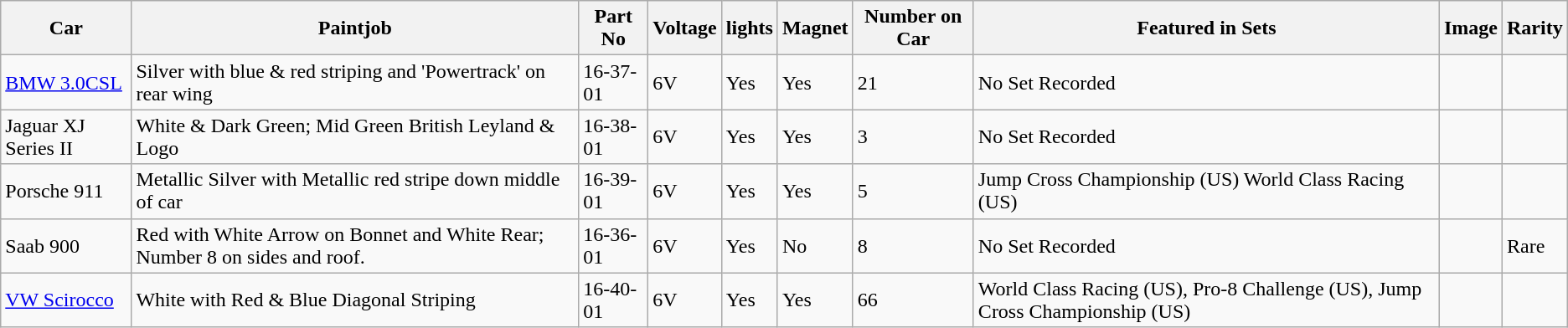<table class="wikitable">
<tr>
<th>Car</th>
<th>Paintjob</th>
<th>Part No</th>
<th>Voltage</th>
<th>lights</th>
<th>Magnet</th>
<th>Number on Car</th>
<th>Featured in Sets</th>
<th>Image</th>
<th>Rarity</th>
</tr>
<tr>
<td><a href='#'>BMW 3.0CSL</a></td>
<td>Silver with blue & red striping and 'Powertrack' on rear wing</td>
<td>16-37-01</td>
<td>6V</td>
<td>Yes</td>
<td>Yes</td>
<td>21</td>
<td>No Set Recorded</td>
<td></td>
<td></td>
</tr>
<tr>
<td>Jaguar XJ Series II</td>
<td>White & Dark Green; Mid Green British Leyland & Logo</td>
<td>16-38-01</td>
<td>6V</td>
<td>Yes</td>
<td>Yes</td>
<td>3</td>
<td>No Set Recorded</td>
<td></td>
<td></td>
</tr>
<tr>
<td>Porsche 911</td>
<td>Metallic Silver with Metallic red stripe down middle of car</td>
<td>16-39-01</td>
<td>6V</td>
<td>Yes</td>
<td>Yes</td>
<td>5</td>
<td>Jump Cross Championship (US) World Class Racing (US)</td>
<td></td>
<td></td>
</tr>
<tr>
<td>Saab 900</td>
<td>Red with White Arrow on Bonnet and White Rear; Number 8 on sides and roof.</td>
<td>16-36-01</td>
<td>6V</td>
<td>Yes</td>
<td>No</td>
<td>8</td>
<td>No Set Recorded</td>
<td></td>
<td>Rare</td>
</tr>
<tr>
<td><a href='#'>VW Scirocco</a></td>
<td>White with Red & Blue Diagonal Striping</td>
<td>16-40-01</td>
<td>6V</td>
<td>Yes</td>
<td>Yes</td>
<td>66</td>
<td>World Class Racing (US), Pro-8 Challenge (US), Jump Cross Championship (US)</td>
<td></td>
<td></td>
</tr>
</table>
